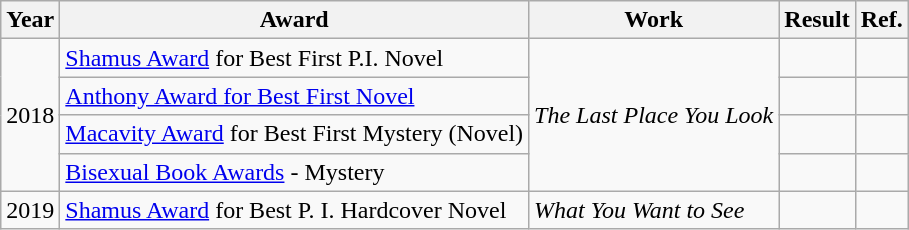<table class="wikitable">
<tr>
<th>Year</th>
<th>Award</th>
<th>Work</th>
<th>Result</th>
<th>Ref.</th>
</tr>
<tr>
<td rowspan='4'>2018</td>
<td><a href='#'>Shamus Award</a> for Best First P.I. Novel</td>
<td rowspan='4'><em>The Last Place You Look</em></td>
<td></td>
<td></td>
</tr>
<tr>
<td><a href='#'>Anthony Award for Best First Novel</a></td>
<td></td>
<td></td>
</tr>
<tr>
<td><a href='#'>Macavity Award</a> for Best First Mystery (Novel)</td>
<td></td>
<td></td>
</tr>
<tr>
<td><a href='#'>Bisexual Book Awards</a> - Mystery</td>
<td></td>
<td></td>
</tr>
<tr>
<td>2019</td>
<td><a href='#'>Shamus Award</a> for  Best P. I. Hardcover Novel</td>
<td><em>What You Want to See</em></td>
<td></td>
<td></td>
</tr>
</table>
